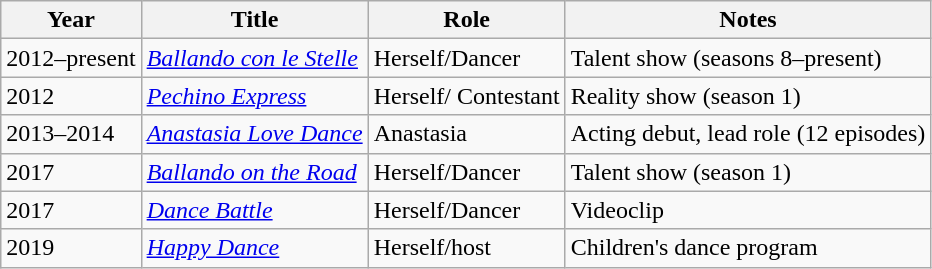<table class="wikitable">
<tr>
<th>Year</th>
<th>Title</th>
<th>Role</th>
<th>Notes</th>
</tr>
<tr>
<td>2012–present</td>
<td><em><a href='#'>Ballando con le Stelle</a></em></td>
<td>Herself/Dancer</td>
<td>Talent show (seasons 8–present)</td>
</tr>
<tr>
<td>2012</td>
<td><em><a href='#'>Pechino Express</a></em></td>
<td>Herself/ Contestant</td>
<td>Reality show (season 1)</td>
</tr>
<tr>
<td>2013–2014</td>
<td><em><a href='#'>Anastasia Love Dance</a></em></td>
<td>Anastasia</td>
<td>Acting debut, lead role (12 episodes)</td>
</tr>
<tr>
<td>2017</td>
<td><em><a href='#'>Ballando on the Road</a></em></td>
<td>Herself/Dancer</td>
<td>Talent show (season 1)</td>
</tr>
<tr>
<td>2017</td>
<td><em><a href='#'>Dance Battle</a></em></td>
<td>Herself/Dancer</td>
<td>Videoclip</td>
</tr>
<tr>
<td>2019</td>
<td><em><a href='#'>Happy Dance</a></em></td>
<td>Herself/host</td>
<td>Children's dance program</td>
</tr>
</table>
